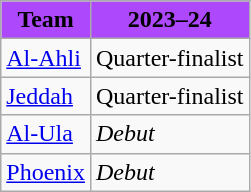<table class="wikitable">
<tr>
<th style="background-color:#AD48FC;"><span>Team</span></th>
<th style="background-color:#AD48FC;"><span>2023–24</span></th>
</tr>
<tr>
<td><a href='#'>Al-Ahli</a></td>
<td>Quarter-finalist</td>
</tr>
<tr>
<td><a href='#'>Jeddah</a></td>
<td>Quarter-finalist</td>
</tr>
<tr>
<td><a href='#'>Al-Ula</a></td>
<td><em>Debut</em></td>
</tr>
<tr>
<td><a href='#'>Phoenix</a></td>
<td><em>Debut</em></td>
</tr>
</table>
